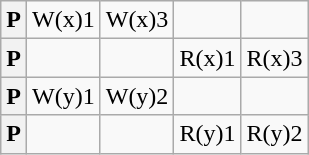<table border="1" class="wikitable floatright">
<tr>
<th>P</th>
<td>W(x)1</td>
<td>W(x)3</td>
<td></td>
<td></td>
</tr>
<tr>
<th>P</th>
<td></td>
<td></td>
<td>R(x)1</td>
<td>R(x)3</td>
</tr>
<tr>
<th>P</th>
<td>W(y)1</td>
<td>W(y)2</td>
<td></td>
<td></td>
</tr>
<tr>
<th>P</th>
<td></td>
<td></td>
<td>R(y)1</td>
<td>R(y)2</td>
</tr>
</table>
